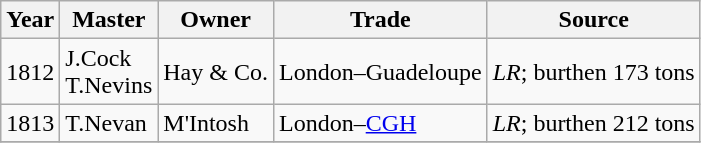<table class="wikitable">
<tr>
<th>Year</th>
<th>Master</th>
<th>Owner</th>
<th>Trade</th>
<th>Source</th>
</tr>
<tr>
<td>1812</td>
<td>J.Cock<br>T.Nevins</td>
<td>Hay & Co.</td>
<td>London–Guadeloupe</td>
<td><em>LR</em>; burthen 173 tons</td>
</tr>
<tr>
<td>1813</td>
<td>T.Nevan</td>
<td>M'Intosh</td>
<td>London–<a href='#'>CGH</a></td>
<td><em>LR</em>; burthen 212 tons</td>
</tr>
<tr>
</tr>
</table>
